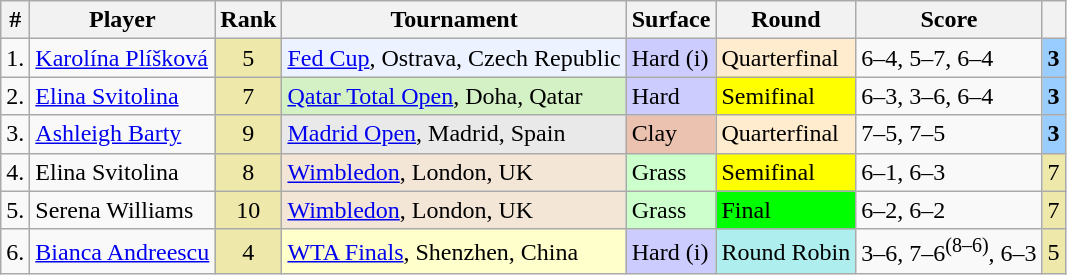<table class="wikitable sortable">
<tr>
<th>#</th>
<th>Player</th>
<th>Rank</th>
<th>Tournament</th>
<th>Surface</th>
<th>Round</th>
<th>Score</th>
<th></th>
</tr>
<tr>
<td>1.</td>
<td> <a href='#'>Karolína Plíšková</a></td>
<td align=center bgcolor=eee8aa>5</td>
<td bgcolor=ecf2ff><a href='#'>Fed Cup</a>, Ostrava, Czech Republic</td>
<td bgcolor=ccccff>Hard (i)</td>
<td bgcolor=ffebcd>Quarterfinal</td>
<td>6–4, 5–7, 6–4</td>
<td align=center bgcolor=99ccff><strong>3</strong></td>
</tr>
<tr>
<td>2.</td>
<td> <a href='#'>Elina Svitolina</a></td>
<td align=center bgcolor=eee8aa>7</td>
<td bgcolor=d4f1c5><a href='#'>Qatar Total Open</a>, Doha, Qatar</td>
<td bgcolor=ccccff>Hard</td>
<td bgcolor=yellow>Semifinal</td>
<td>6–3, 3–6, 6–4</td>
<td align=center bgcolor=99ccff><strong>3</strong></td>
</tr>
<tr>
<td>3.</td>
<td> <a href='#'>Ashleigh Barty</a></td>
<td align=center bgcolor=eee8aa>9</td>
<td bgcolor=e9e9e9><a href='#'>Madrid Open</a>, Madrid, Spain</td>
<td bgcolor=ebc2af>Clay</td>
<td bgcolor=ffebcd>Quarterfinal</td>
<td>7–5, 7–5</td>
<td align=center bgcolor=99ccff><strong>3</strong></td>
</tr>
<tr>
<td>4.</td>
<td> Elina Svitolina</td>
<td align=center bgcolor=eee8aa>8</td>
<td bgcolor=f3e6d7><a href='#'>Wimbledon</a>, London, UK</td>
<td bgcolor=ccffcc>Grass</td>
<td bgcolor=yellow>Semifinal</td>
<td>6–1, 6–3</td>
<td align=center bgcolor=eee8aa>7</td>
</tr>
<tr>
<td>5.</td>
<td> Serena Williams</td>
<td align=center bgcolor=eee8aa>10</td>
<td bgcolor=f3e6d7><a href='#'>Wimbledon</a>, London, UK</td>
<td bgcolor=ccffcc>Grass</td>
<td bgcolor=lime>Final</td>
<td>6–2, 6–2</td>
<td align=center bgcolor=eee8aa>7</td>
</tr>
<tr>
<td>6.</td>
<td> <a href='#'>Bianca Andreescu</a></td>
<td align=center bgcolor=eee8aa>4</td>
<td bgcolor=ffffcc><a href='#'>WTA Finals</a>, Shenzhen, China</td>
<td bgcolor=ccccff>Hard (i)</td>
<td bgcolor=afeeee>Round Robin</td>
<td>3–6, 7–6<sup>(8–6)</sup>,  6–3</td>
<td align=center bgcolor=eee8aa>5</td>
</tr>
</table>
